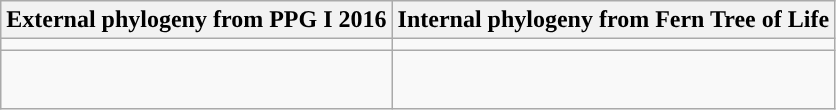<table class="wikitable">
<tr>
<th colspan=1>External phylogeny from PPG I 2016 </th>
<th colspan=1>Internal phylogeny from Fern Tree of Life</th>
</tr>
<tr>
<td style="vertical-align:top"></td>
</tr>
<tr>
<td style="padding:10px;"><br></td>
<td><br></td>
</tr>
</table>
